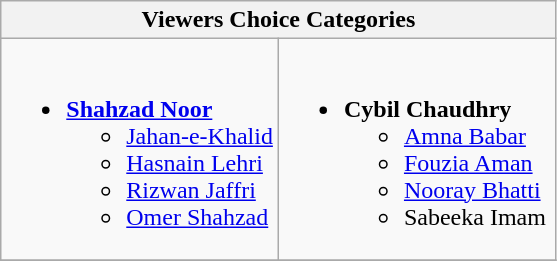<table class=wikitable>
<tr>
<th colspan="2">Viewers Choice Categories</th>
</tr>
<tr>
<td valign="top" width="50%"><br><ul><li><strong><a href='#'>Shahzad Noor</a></strong><ul><li><a href='#'>Jahan-e-Khalid</a></li><li><a href='#'>Hasnain Lehri</a></li><li><a href='#'>Rizwan Jaffri</a></li><li><a href='#'>Omer Shahzad</a></li></ul></li></ul></td>
<td valign="top" width="50%"><br><ul><li><strong>Cybil Chaudhry</strong><ul><li><a href='#'>Amna Babar</a></li><li><a href='#'>Fouzia Aman</a></li><li><a href='#'>Nooray Bhatti</a></li><li>Sabeeka Imam</li></ul></li></ul></td>
</tr>
<tr>
</tr>
</table>
